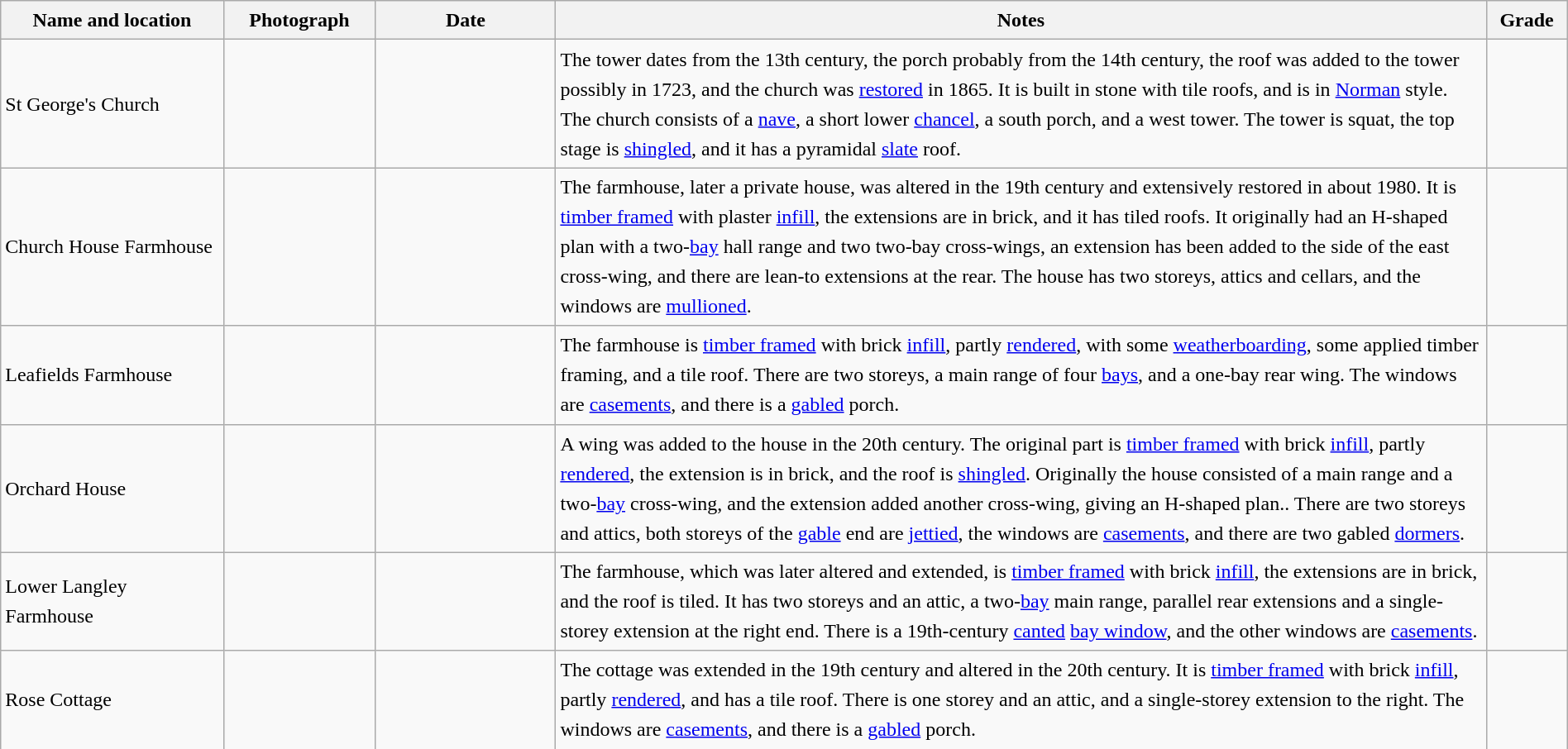<table class="wikitable sortable plainrowheaders" style="width:100%; border:0; text-align:left; line-height:150%;">
<tr>
<th scope="col"  style="width:150px">Name and location</th>
<th scope="col"  style="width:100px" class="unsortable">Photograph</th>
<th scope="col"  style="width:120px">Date</th>
<th scope="col"  style="width:650px" class="unsortable">Notes</th>
<th scope="col"  style="width:50px">Grade</th>
</tr>
<tr>
<td>St George's Church<br><small></small></td>
<td></td>
<td align="center"></td>
<td>The tower dates from the 13th century, the porch probably from the 14th century, the roof was added to the tower possibly in 1723, and the church was <a href='#'>restored</a> in 1865.  It is built in stone with tile roofs, and is in <a href='#'>Norman</a> style.  The church consists of a <a href='#'>nave</a>, a short lower <a href='#'>chancel</a>, a south porch, and a west tower.  The tower is squat, the top stage is <a href='#'>shingled</a>, and it has a pyramidal <a href='#'>slate</a> roof.</td>
<td align="center" ></td>
</tr>
<tr>
<td>Church House Farmhouse<br><small></small></td>
<td></td>
<td align="center"></td>
<td>The farmhouse, later a private house, was altered in the 19th century and extensively restored in about 1980.  It is <a href='#'>timber framed</a> with plaster <a href='#'>infill</a>, the extensions are in brick, and it has tiled roofs.  It originally had an H-shaped plan with a two-<a href='#'>bay</a> hall range and two two-bay cross-wings, an extension has been added to the side of the east cross-wing, and there are lean-to extensions at the rear.  The house has two storeys, attics and cellars, and the windows are <a href='#'>mullioned</a>.</td>
<td align="center" ></td>
</tr>
<tr>
<td>Leafields Farmhouse<br><small></small></td>
<td></td>
<td align="center"></td>
<td>The farmhouse is <a href='#'>timber framed</a> with brick <a href='#'>infill</a>, partly <a href='#'>rendered</a>, with some <a href='#'>weatherboarding</a>, some applied timber framing, and a tile roof.  There are two storeys, a main range of four <a href='#'>bays</a>, and a one-bay rear wing.  The windows are <a href='#'>casements</a>, and there is a <a href='#'>gabled</a> porch.</td>
<td align="center" ></td>
</tr>
<tr>
<td>Orchard House<br><small></small></td>
<td></td>
<td align="center"></td>
<td>A wing was added to the house in the 20th century.  The original part is <a href='#'>timber framed</a> with brick <a href='#'>infill</a>, partly <a href='#'>rendered</a>, the extension is in brick, and the roof is <a href='#'>shingled</a>.  Originally the house consisted of a main range and a two-<a href='#'>bay</a> cross-wing, and the extension added another cross-wing, giving an H-shaped plan.. There are two storeys and attics, both storeys of the <a href='#'>gable</a> end are <a href='#'>jettied</a>, the windows are <a href='#'>casements</a>, and there are two gabled <a href='#'>dormers</a>.</td>
<td align="center" ></td>
</tr>
<tr>
<td>Lower Langley Farmhouse<br><small></small></td>
<td></td>
<td align="center"></td>
<td>The farmhouse, which was later altered and extended, is <a href='#'>timber framed</a> with brick <a href='#'>infill</a>, the extensions are in brick, and the roof is tiled.  It has two storeys and an attic, a two-<a href='#'>bay</a> main range, parallel rear extensions and a single-storey extension at the right end.  There is a 19th-century <a href='#'>canted</a> <a href='#'>bay window</a>, and the other windows are <a href='#'>casements</a>.</td>
<td align="center" ></td>
</tr>
<tr>
<td>Rose Cottage<br><small></small></td>
<td></td>
<td align="center"></td>
<td>The cottage was extended in the 19th century and altered in the 20th century.  It is <a href='#'>timber framed</a> with brick <a href='#'>infill</a>, partly <a href='#'>rendered</a>, and has a tile roof.  There is one storey and an attic, and a single-storey extension to the right.  The windows are <a href='#'>casements</a>, and there is a <a href='#'>gabled</a> porch.</td>
<td align="center" ></td>
</tr>
<tr>
</tr>
</table>
